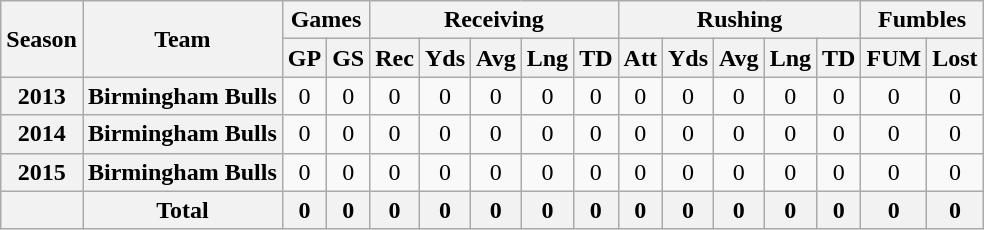<table class=wikitable style="text-align:center;">
<tr>
<th rowspan=2>Season</th>
<th rowspan=2>Team</th>
<th colspan=2>Games</th>
<th colspan=5>Receiving</th>
<th colspan=5>Rushing</th>
<th colspan=2>Fumbles</th>
</tr>
<tr>
<th>GP</th>
<th>GS</th>
<th>Rec</th>
<th>Yds</th>
<th>Avg</th>
<th>Lng</th>
<th>TD</th>
<th>Att</th>
<th>Yds</th>
<th>Avg</th>
<th>Lng</th>
<th>TD</th>
<th>FUM</th>
<th>Lost</th>
</tr>
<tr>
<th>2013</th>
<th>Birmingham Bulls</th>
<td>0</td>
<td>0</td>
<td>0</td>
<td>0</td>
<td>0</td>
<td>0</td>
<td>0</td>
<td>0</td>
<td>0</td>
<td>0</td>
<td>0</td>
<td>0</td>
<td>0</td>
<td>0</td>
</tr>
<tr>
<th>2014</th>
<th>Birmingham Bulls</th>
<td>0</td>
<td>0</td>
<td>0</td>
<td>0</td>
<td>0</td>
<td>0</td>
<td>0</td>
<td>0</td>
<td>0</td>
<td>0</td>
<td>0</td>
<td>0</td>
<td>0</td>
<td>0</td>
</tr>
<tr>
<th>2015</th>
<th>Birmingham Bulls</th>
<td>0</td>
<td>0</td>
<td>0</td>
<td>0</td>
<td>0</td>
<td>0</td>
<td>0</td>
<td>0</td>
<td>0</td>
<td>0</td>
<td>0</td>
<td>0</td>
<td>0</td>
<td>0</td>
</tr>
<tr>
<th></th>
<th>Total</th>
<th>0</th>
<th>0</th>
<th>0</th>
<th>0</th>
<th>0</th>
<th>0</th>
<th>0</th>
<th>0</th>
<th>0</th>
<th>0</th>
<th>0</th>
<th>0</th>
<th>0</th>
<th>0</th>
</tr>
</table>
